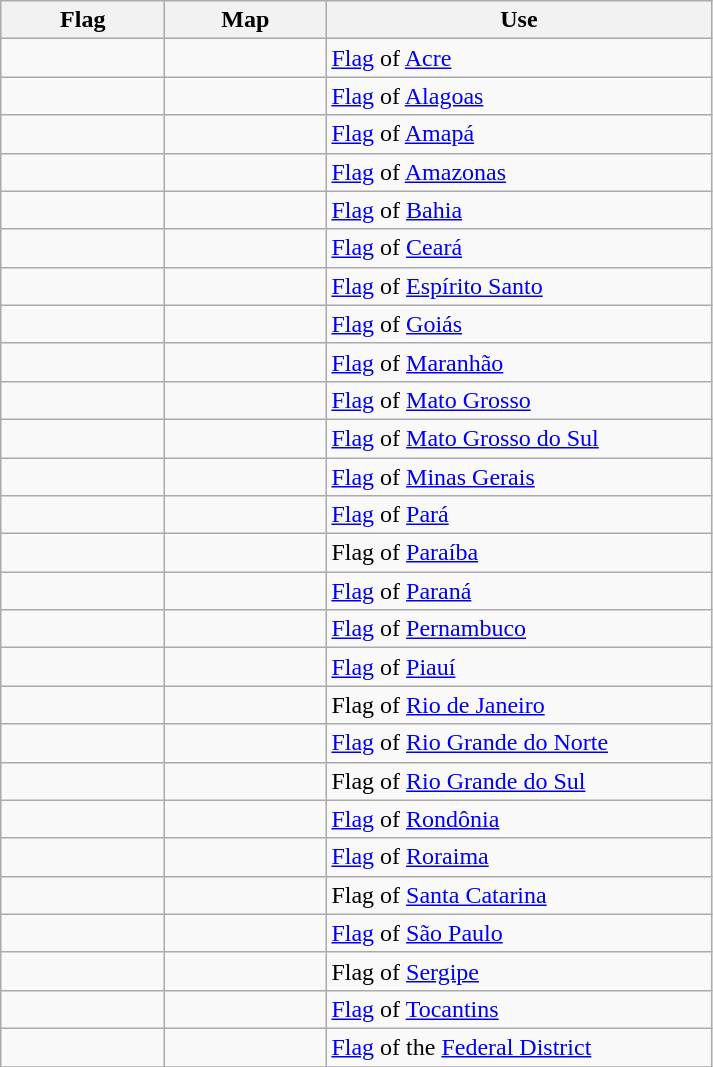<table class="wikitable noresize" style="background: #f9f9f9">
<tr>
<th width="102">Flag</th>
<th width="100">Map</th>
<th width="250">Use</th>
</tr>
<tr>
<td></td>
<td></td>
<td><a href='#'>Flag</a> of <a href='#'>Acre</a></td>
</tr>
<tr>
<td></td>
<td></td>
<td><a href='#'>Flag</a> of <a href='#'>Alagoas</a></td>
</tr>
<tr>
<td></td>
<td></td>
<td><a href='#'>Flag</a> of <a href='#'>Amapá</a></td>
</tr>
<tr>
<td></td>
<td></td>
<td><a href='#'>Flag</a> of <a href='#'>Amazonas</a></td>
</tr>
<tr>
<td></td>
<td></td>
<td><a href='#'>Flag</a> of <a href='#'>Bahia</a></td>
</tr>
<tr>
<td></td>
<td></td>
<td><a href='#'>Flag</a> of <a href='#'>Ceará</a></td>
</tr>
<tr>
<td></td>
<td></td>
<td><a href='#'>Flag</a> of <a href='#'>Espírito Santo</a></td>
</tr>
<tr>
<td></td>
<td></td>
<td><a href='#'>Flag</a> of <a href='#'>Goiás</a></td>
</tr>
<tr>
<td></td>
<td></td>
<td><a href='#'>Flag</a> of <a href='#'>Maranhão</a></td>
</tr>
<tr>
<td></td>
<td></td>
<td><a href='#'>Flag</a> of <a href='#'>Mato Grosso</a></td>
</tr>
<tr>
<td></td>
<td></td>
<td><a href='#'>Flag</a> of <a href='#'>Mato Grosso do Sul</a></td>
</tr>
<tr>
<td></td>
<td></td>
<td><a href='#'>Flag</a> of <a href='#'>Minas Gerais</a></td>
</tr>
<tr>
<td></td>
<td></td>
<td><a href='#'>Flag</a> of <a href='#'>Pará</a></td>
</tr>
<tr>
<td></td>
<td></td>
<td>Flag of <a href='#'>Paraíba</a></td>
</tr>
<tr>
<td></td>
<td></td>
<td><a href='#'>Flag</a> of <a href='#'>Paraná</a></td>
</tr>
<tr>
<td></td>
<td></td>
<td><a href='#'>Flag</a> of <a href='#'>Pernambuco</a></td>
</tr>
<tr>
<td></td>
<td></td>
<td><a href='#'>Flag</a> of <a href='#'>Piauí</a></td>
</tr>
<tr>
<td></td>
<td></td>
<td>Flag of <a href='#'>Rio de Janeiro</a></td>
</tr>
<tr>
<td></td>
<td></td>
<td><a href='#'>Flag</a> of <a href='#'>Rio Grande do Norte</a></td>
</tr>
<tr>
<td></td>
<td></td>
<td>Flag of <a href='#'>Rio Grande do Sul</a></td>
</tr>
<tr>
<td></td>
<td></td>
<td><a href='#'>Flag</a> of <a href='#'>Rondônia</a></td>
</tr>
<tr>
<td></td>
<td></td>
<td><a href='#'>Flag</a> of <a href='#'>Roraima</a></td>
</tr>
<tr>
<td></td>
<td></td>
<td>Flag of <a href='#'>Santa Catarina</a></td>
</tr>
<tr>
<td></td>
<td></td>
<td><a href='#'>Flag</a> of <a href='#'>São Paulo</a></td>
</tr>
<tr>
<td></td>
<td></td>
<td>Flag of <a href='#'>Sergipe</a></td>
</tr>
<tr>
<td></td>
<td></td>
<td><a href='#'>Flag</a> of <a href='#'>Tocantins</a></td>
</tr>
<tr>
<td></td>
<td></td>
<td><a href='#'>Flag</a> of the <a href='#'>Federal District</a></td>
</tr>
<tr>
</tr>
</table>
